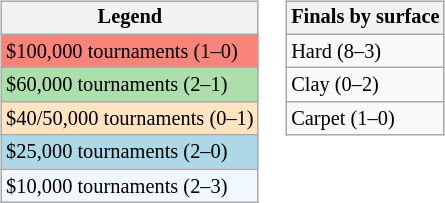<table>
<tr valign=top>
<td><br><table class="wikitable" style="font-size:85%">
<tr>
<th>Legend</th>
</tr>
<tr style="background:#f88379;">
<td>$100,000 tournaments (1–0)</td>
</tr>
<tr style="background:#addfad;">
<td>$60,000 tournaments (2–1)</td>
</tr>
<tr style="background:#ffe4c4;">
<td>$40/50,000 tournaments (0–1)</td>
</tr>
<tr style="background:lightblue;">
<td>$25,000 tournaments (2–0)</td>
</tr>
<tr style="background:#f0f8ff;">
<td>$10,000 tournaments (2–3)</td>
</tr>
</table>
</td>
<td><br><table class="wikitable" style="font-size:85%">
<tr>
<th>Finals by surface</th>
</tr>
<tr>
<td>Hard (8–3)</td>
</tr>
<tr>
<td>Clay (0–2)</td>
</tr>
<tr>
<td>Carpet (1–0)</td>
</tr>
</table>
</td>
</tr>
</table>
